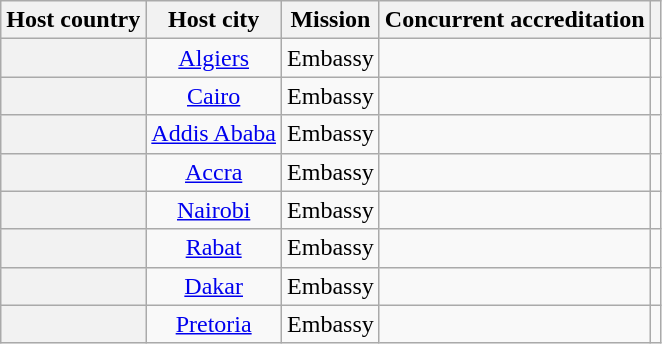<table class="wikitable plainrowheaders" style="text-align:center;">
<tr>
<th scope="col">Host country</th>
<th scope="col">Host city</th>
<th scope="col">Mission</th>
<th scope="col">Concurrent accreditation</th>
<th scope="col"></th>
</tr>
<tr>
<th scope="row"></th>
<td><a href='#'>Algiers</a></td>
<td>Embassy</td>
<td></td>
<td></td>
</tr>
<tr>
<th scope="row"></th>
<td><a href='#'>Cairo</a></td>
<td>Embassy</td>
<td></td>
<td></td>
</tr>
<tr>
<th scope="row"></th>
<td><a href='#'>Addis Ababa</a></td>
<td>Embassy</td>
<td></td>
<td></td>
</tr>
<tr>
<th scope="row"></th>
<td><a href='#'>Accra</a></td>
<td>Embassy</td>
<td></td>
<td></td>
</tr>
<tr>
<th scope="row"></th>
<td><a href='#'>Nairobi</a></td>
<td>Embassy</td>
<td></td>
<td></td>
</tr>
<tr>
<th scope="row"></th>
<td><a href='#'>Rabat</a></td>
<td>Embassy</td>
<td></td>
<td></td>
</tr>
<tr>
<th scope="row"></th>
<td><a href='#'>Dakar</a></td>
<td>Embassy</td>
<td></td>
<td></td>
</tr>
<tr>
<th scope="row"></th>
<td><a href='#'>Pretoria</a></td>
<td>Embassy</td>
<td></td>
<td></td>
</tr>
</table>
